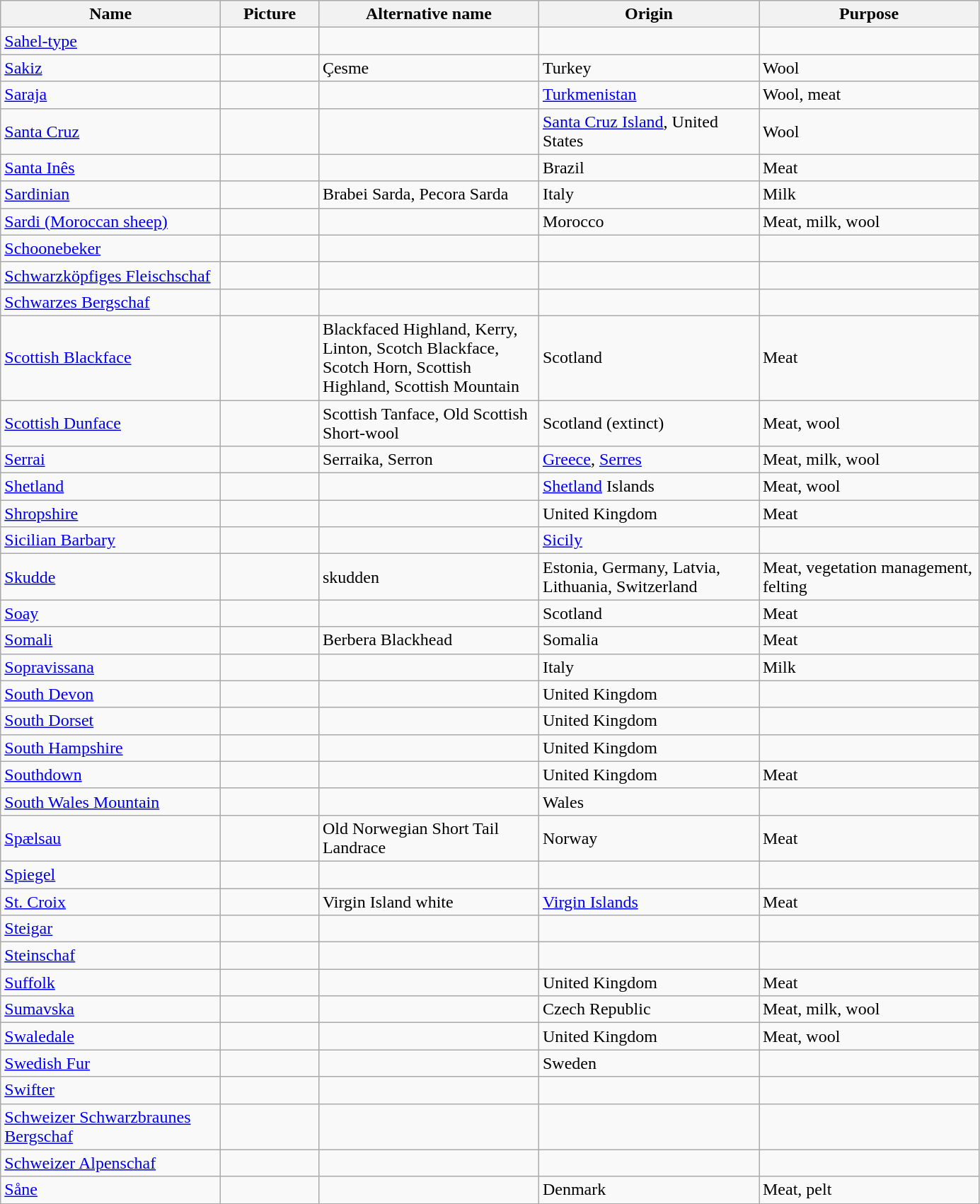<table class="wikitable sortable">
<tr>
<th width="200">Name</th>
<th width="85">Picture</th>
<th width="200">Alternative name</th>
<th width="200">Origin</th>
<th width="200">Purpose</th>
</tr>
<tr>
<td><a href='#'>Sahel-type</a></td>
<td></td>
<td></td>
<td></td>
<td></td>
</tr>
<tr>
<td><a href='#'>Sakiz</a></td>
<td></td>
<td>Çesme</td>
<td>Turkey</td>
<td>Wool</td>
</tr>
<tr>
<td><a href='#'>Saraja</a></td>
<td></td>
<td></td>
<td><a href='#'>Turkmenistan</a></td>
<td>Wool, meat</td>
</tr>
<tr>
<td><a href='#'>Santa Cruz</a></td>
<td></td>
<td></td>
<td><a href='#'>Santa Cruz Island</a>, United States</td>
<td>Wool</td>
</tr>
<tr>
<td><a href='#'>Santa Inês</a></td>
<td></td>
<td></td>
<td>Brazil</td>
<td>Meat</td>
</tr>
<tr>
<td><a href='#'>Sardinian</a></td>
<td></td>
<td>Brabei Sarda, Pecora Sarda</td>
<td>Italy</td>
<td>Milk</td>
</tr>
<tr>
<td><a href='#'>Sardi (Moroccan sheep)</a></td>
<td></td>
<td></td>
<td>Morocco</td>
<td>Meat, milk, wool</td>
</tr>
<tr>
<td><a href='#'>Schoonebeker</a></td>
<td></td>
<td></td>
<td></td>
<td></td>
</tr>
<tr>
<td><a href='#'>Schwarzköpfiges Fleischschaf</a></td>
<td></td>
<td></td>
<td></td>
<td></td>
</tr>
<tr>
<td><a href='#'>Schwarzes Bergschaf</a></td>
<td></td>
<td></td>
<td></td>
<td></td>
</tr>
<tr>
<td><a href='#'>Scottish Blackface</a></td>
<td></td>
<td>Blackfaced Highland, Kerry, Linton, Scotch Blackface, Scotch Horn, Scottish Highland, Scottish Mountain</td>
<td>Scotland</td>
<td>Meat</td>
</tr>
<tr>
<td><a href='#'>Scottish Dunface</a></td>
<td></td>
<td>Scottish Tanface, Old Scottish Short-wool</td>
<td>Scotland (extinct)</td>
<td>Meat, wool</td>
</tr>
<tr>
<td><a href='#'>Serrai</a></td>
<td></td>
<td>Serraika, Serron</td>
<td><a href='#'>Greece</a>, <a href='#'>Serres</a></td>
<td>Meat, milk, wool </td>
</tr>
<tr>
<td><a href='#'>Shetland</a></td>
<td></td>
<td></td>
<td><a href='#'>Shetland</a> Islands</td>
<td>Meat, wool</td>
</tr>
<tr>
<td><a href='#'>Shropshire</a></td>
<td></td>
<td></td>
<td>United Kingdom</td>
<td>Meat</td>
</tr>
<tr>
<td><a href='#'>Sicilian Barbary</a></td>
<td></td>
<td></td>
<td><a href='#'>Sicily</a></td>
<td></td>
</tr>
<tr>
<td><a href='#'>Skudde</a></td>
<td></td>
<td>skudden</td>
<td>Estonia, Germany, Latvia, Lithuania, Switzerland </td>
<td>Meat, vegetation management, felting</td>
</tr>
<tr>
<td><a href='#'>Soay</a></td>
<td></td>
<td></td>
<td>Scotland</td>
<td>Meat</td>
</tr>
<tr>
<td><a href='#'>Somali</a></td>
<td></td>
<td>Berbera Blackhead</td>
<td>Somalia</td>
<td>Meat</td>
</tr>
<tr>
<td><a href='#'>Sopravissana</a></td>
<td></td>
<td></td>
<td>Italy</td>
<td>Milk</td>
</tr>
<tr>
<td><a href='#'>South Devon</a></td>
<td></td>
<td></td>
<td>United Kingdom</td>
<td></td>
</tr>
<tr>
<td><a href='#'>South Dorset</a></td>
<td></td>
<td></td>
<td>United Kingdom</td>
<td></td>
</tr>
<tr>
<td><a href='#'>South Hampshire</a></td>
<td></td>
<td></td>
<td>United Kingdom</td>
<td></td>
</tr>
<tr>
<td><a href='#'>Southdown</a></td>
<td></td>
<td></td>
<td>United Kingdom</td>
<td>Meat</td>
</tr>
<tr>
<td><a href='#'>South Wales Mountain</a></td>
<td></td>
<td></td>
<td>Wales</td>
<td></td>
</tr>
<tr>
<td><a href='#'>Spælsau</a></td>
<td></td>
<td>Old Norwegian Short Tail Landrace</td>
<td>Norway</td>
<td>Meat</td>
</tr>
<tr>
<td><a href='#'>Spiegel</a></td>
<td></td>
<td></td>
<td></td>
<td></td>
</tr>
<tr>
<td><a href='#'>St. Croix</a></td>
<td></td>
<td>Virgin Island white</td>
<td><a href='#'>Virgin Islands</a></td>
<td>Meat</td>
</tr>
<tr>
<td><a href='#'>Steigar</a></td>
<td></td>
<td></td>
<td></td>
<td></td>
</tr>
<tr>
<td><a href='#'>Steinschaf</a></td>
<td></td>
<td></td>
<td></td>
<td></td>
</tr>
<tr>
<td><a href='#'>Suffolk</a></td>
<td></td>
<td></td>
<td>United Kingdom</td>
<td>Meat</td>
</tr>
<tr>
<td><a href='#'>Sumavska</a></td>
<td></td>
<td></td>
<td>Czech Republic</td>
<td>Meat, milk, wool</td>
</tr>
<tr>
<td><a href='#'>Swaledale</a></td>
<td></td>
<td></td>
<td>United Kingdom</td>
<td>Meat, wool</td>
</tr>
<tr>
<td><a href='#'>Swedish Fur</a></td>
<td></td>
<td></td>
<td>Sweden</td>
<td></td>
</tr>
<tr>
<td><a href='#'>Swifter</a></td>
<td></td>
<td></td>
<td></td>
<td></td>
</tr>
<tr>
<td><a href='#'>Schweizer Schwarzbraunes Bergschaf</a></td>
<td></td>
<td></td>
<td></td>
<td></td>
</tr>
<tr>
<td><a href='#'>Schweizer Alpenschaf</a></td>
<td></td>
<td></td>
<td></td>
<td></td>
</tr>
<tr>
<td><a href='#'>Såne</a></td>
<td></td>
<td></td>
<td>Denmark</td>
<td>Meat, pelt</td>
</tr>
</table>
